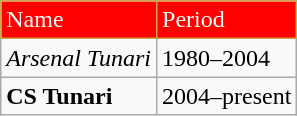<table class="wikitable" style="text-align: left">
<tr>
<td style="background:#FF0000;color:#FFFFFF;border:1px solid #cfa64d">Name</td>
<td style="background:#FF0000;color:#FFFFFF;border:1px solid #cfa64d">Period</td>
</tr>
<tr>
<td align=left><em>Arsenal Tunari</em></td>
<td>1980–2004</td>
</tr>
<tr>
<td align=left><strong>CS Tunari</strong></td>
<td>2004–present</td>
</tr>
</table>
